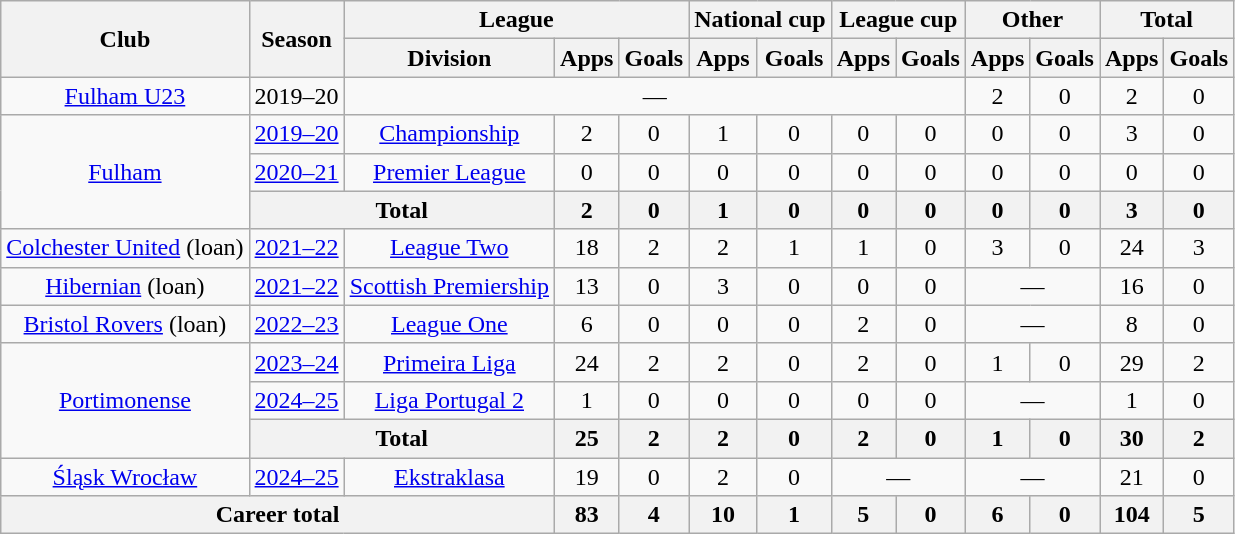<table class="wikitable" style="text-align: center">
<tr>
<th rowspan="2">Club</th>
<th rowspan="2">Season</th>
<th colspan="3">League</th>
<th colspan="2">National cup</th>
<th colspan="2">League cup</th>
<th colspan="2">Other</th>
<th colspan="2">Total</th>
</tr>
<tr>
<th>Division</th>
<th>Apps</th>
<th>Goals</th>
<th>Apps</th>
<th>Goals</th>
<th>Apps</th>
<th>Goals</th>
<th>Apps</th>
<th>Goals</th>
<th>Apps</th>
<th>Goals</th>
</tr>
<tr>
<td><a href='#'>Fulham U23</a></td>
<td>2019–20</td>
<td colspan="7">—</td>
<td>2</td>
<td>0</td>
<td>2</td>
<td>0</td>
</tr>
<tr>
<td rowspan="3" valign="center"><a href='#'>Fulham</a></td>
<td><a href='#'>2019–20</a></td>
<td><a href='#'>Championship</a></td>
<td>2</td>
<td>0</td>
<td>1</td>
<td>0</td>
<td>0</td>
<td>0</td>
<td>0</td>
<td>0</td>
<td>3</td>
<td>0</td>
</tr>
<tr>
<td><a href='#'>2020–21</a></td>
<td><a href='#'>Premier League</a></td>
<td>0</td>
<td>0</td>
<td>0</td>
<td>0</td>
<td>0</td>
<td>0</td>
<td>0</td>
<td>0</td>
<td>0</td>
<td>0</td>
</tr>
<tr>
<th colspan=2>Total</th>
<th>2</th>
<th>0</th>
<th>1</th>
<th>0</th>
<th>0</th>
<th>0</th>
<th>0</th>
<th>0</th>
<th>3</th>
<th>0</th>
</tr>
<tr>
<td><a href='#'>Colchester United</a> (loan)</td>
<td><a href='#'>2021–22</a></td>
<td><a href='#'>League Two</a></td>
<td>18</td>
<td>2</td>
<td>2</td>
<td>1</td>
<td>1</td>
<td>0</td>
<td>3</td>
<td>0</td>
<td>24</td>
<td>3</td>
</tr>
<tr>
<td><a href='#'>Hibernian</a> (loan)</td>
<td><a href='#'>2021–22</a></td>
<td><a href='#'>Scottish Premiership</a></td>
<td>13</td>
<td>0</td>
<td>3</td>
<td>0</td>
<td>0</td>
<td>0</td>
<td colspan="2">—</td>
<td>16</td>
<td>0</td>
</tr>
<tr>
<td><a href='#'>Bristol Rovers</a> (loan)</td>
<td><a href='#'>2022–23</a></td>
<td><a href='#'>League One</a></td>
<td>6</td>
<td>0</td>
<td>0</td>
<td>0</td>
<td>2</td>
<td>0</td>
<td colspan="2">—</td>
<td>8</td>
<td>0</td>
</tr>
<tr>
<td rowspan="3" valign="center"><a href='#'>Portimonense</a></td>
<td><a href='#'>2023–24</a></td>
<td><a href='#'>Primeira Liga</a></td>
<td>24</td>
<td>2</td>
<td>2</td>
<td>0</td>
<td>2</td>
<td>0</td>
<td>1</td>
<td>0</td>
<td>29</td>
<td>2</td>
</tr>
<tr>
<td><a href='#'>2024–25</a></td>
<td><a href='#'>Liga Portugal 2</a></td>
<td>1</td>
<td>0</td>
<td>0</td>
<td>0</td>
<td>0</td>
<td>0</td>
<td colspan="2">—</td>
<td>1</td>
<td>0</td>
</tr>
<tr>
<th colspan=2>Total</th>
<th>25</th>
<th>2</th>
<th>2</th>
<th>0</th>
<th>2</th>
<th>0</th>
<th>1</th>
<th>0</th>
<th>30</th>
<th>2</th>
</tr>
<tr>
<td><a href='#'>Śląsk Wrocław</a></td>
<td><a href='#'>2024–25</a></td>
<td><a href='#'>Ekstraklasa</a></td>
<td>19</td>
<td>0</td>
<td>2</td>
<td>0</td>
<td colspan="2">—</td>
<td colspan="2">—</td>
<td>21</td>
<td>0</td>
</tr>
<tr>
<th colspan="3">Career total</th>
<th>83</th>
<th>4</th>
<th>10</th>
<th>1</th>
<th>5</th>
<th>0</th>
<th>6</th>
<th>0</th>
<th>104</th>
<th>5</th>
</tr>
</table>
